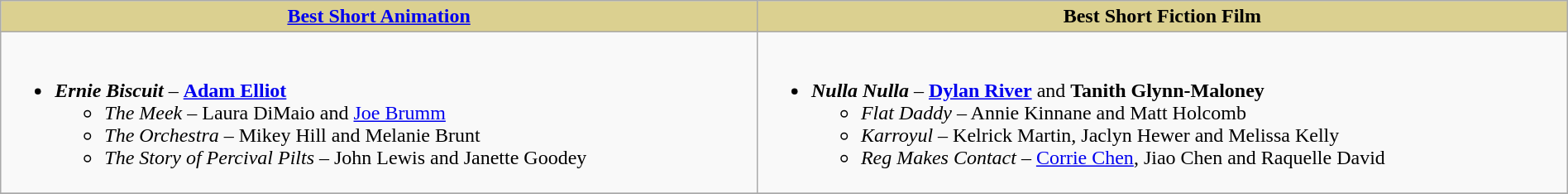<table class=wikitable style="width:100%">
<tr>
<th style="background:#DBD090;" ! style="width="50%"><a href='#'>Best Short Animation</a></th>
<th style="background:#DBD090;" ! style="width="50%">Best Short Fiction Film</th>
</tr>
<tr>
<td valign="top"><br><ul><li><strong><em>Ernie Biscuit</em></strong> – <strong><a href='#'>Adam Elliot</a></strong><ul><li><em>The Meek</em> – Laura DiMaio and <a href='#'>Joe Brumm</a></li><li><em>The Orchestra</em> – Mikey Hill and Melanie Brunt</li><li><em>The Story of Percival Pilts</em> – John Lewis and Janette Goodey</li></ul></li></ul></td>
<td valign="top"><br><ul><li><strong><em>Nulla Nulla</em></strong> – <strong><a href='#'>Dylan River</a></strong> and <strong>Tanith Glynn-Maloney</strong><ul><li><em>Flat Daddy</em> – Annie Kinnane and Matt Holcomb</li><li><em>Karroyul</em> – Kelrick Martin, Jaclyn Hewer and Melissa Kelly</li><li><em>Reg Makes Contact</em> – <a href='#'>Corrie Chen</a>, Jiao Chen and Raquelle David</li></ul></li></ul></td>
</tr>
<tr>
</tr>
</table>
